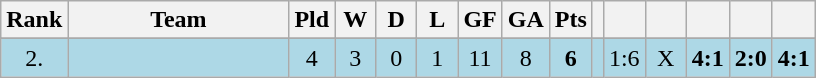<table class="wikitable">
<tr>
<th bgcolor="#efefef">Rank</th>
<th bgcolor="#efefef" width="140">Team</th>
<th bgcolor="#efefef" width="20">Pld</th>
<th bgcolor="#efefef" width="20">W</th>
<th bgcolor="#efefef" width="20">D</th>
<th bgcolor="#efefef" width="20">L</th>
<th bgcolor="#efefef" width="20">GF</th>
<th bgcolor="#efefef" width="20">GA</th>
<th bgcolor="#efefef" width="20">Pts</th>
<th bgcolor="#efefef"></th>
<th bgcolor="#efefef" width="20"></th>
<th bgcolor="#efefef" width="20"></th>
<th bgcolor="#efefef" width="20"></th>
<th bgcolor="#efefef" width="20"></th>
<th bgcolor="#efefef" width="20"></th>
</tr>
<tr align=center bgcolor=lightblue>
</tr>
<tr align=center bgcolor= lightblue>
<td>2.</td>
<td align=left></td>
<td>4</td>
<td>3</td>
<td>0</td>
<td>1</td>
<td>11</td>
<td>8</td>
<td><strong>6</strong></td>
<td></td>
<td>1:6</td>
<td>X</td>
<td><strong>4:1</strong></td>
<td><strong>2:0</strong></td>
<td><strong>4:1</strong></td>
</tr>
</table>
